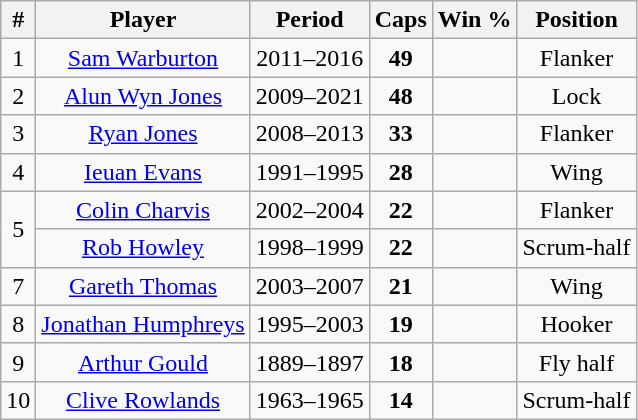<table class="wikitable sortable" style="text-align:center;">
<tr>
<th>#</th>
<th>Player</th>
<th>Period</th>
<th>Caps</th>
<th>Win %</th>
<th>Position</th>
</tr>
<tr>
<td>1</td>
<td><a href='#'>Sam Warburton</a></td>
<td>2011–2016</td>
<td><strong>49</strong></td>
<td></td>
<td>Flanker</td>
</tr>
<tr>
<td>2</td>
<td><a href='#'>Alun Wyn Jones</a></td>
<td>2009–2021</td>
<td><strong>48</strong></td>
<td></td>
<td>Lock</td>
</tr>
<tr>
<td>3</td>
<td><a href='#'>Ryan Jones</a></td>
<td>2008–2013</td>
<td><strong>33</strong></td>
<td></td>
<td>Flanker</td>
</tr>
<tr>
<td>4</td>
<td><a href='#'>Ieuan Evans</a></td>
<td>1991–1995</td>
<td><strong>28</strong></td>
<td></td>
<td>Wing</td>
</tr>
<tr>
<td rowspan="2">5</td>
<td><a href='#'>Colin Charvis</a></td>
<td>2002–2004</td>
<td><strong>22</strong></td>
<td></td>
<td>Flanker</td>
</tr>
<tr>
<td><a href='#'>Rob Howley</a></td>
<td>1998–1999</td>
<td><strong>22</strong></td>
<td></td>
<td>Scrum-half</td>
</tr>
<tr>
<td>7</td>
<td><a href='#'>Gareth Thomas</a></td>
<td>2003–2007</td>
<td><strong>21</strong></td>
<td></td>
<td>Wing</td>
</tr>
<tr>
<td>8</td>
<td><a href='#'>Jonathan Humphreys</a></td>
<td>1995–2003</td>
<td><strong>19</strong></td>
<td></td>
<td>Hooker</td>
</tr>
<tr>
<td>9</td>
<td><a href='#'>Arthur Gould</a></td>
<td>1889–1897</td>
<td><strong>18</strong></td>
<td></td>
<td>Fly half</td>
</tr>
<tr>
<td>10</td>
<td><a href='#'>Clive Rowlands</a></td>
<td>1963–1965</td>
<td><strong>14</strong></td>
<td></td>
<td>Scrum-half</td>
</tr>
</table>
